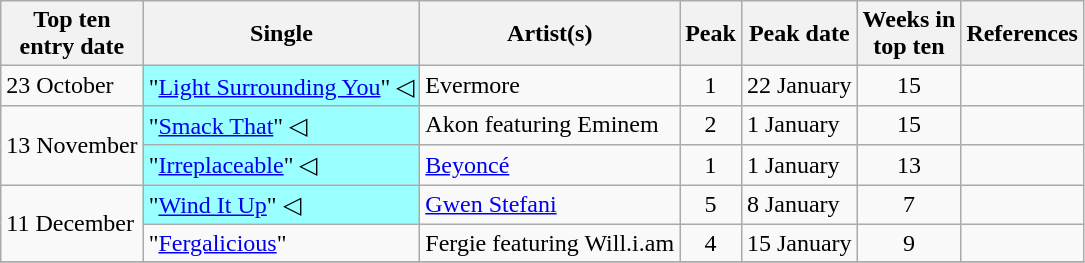<table class="wikitable sortable">
<tr>
<th>Top ten<br>entry date</th>
<th>Single</th>
<th>Artist(s)</th>
<th data-sort-type="number">Peak</th>
<th>Peak date</th>
<th data-sort-type="number">Weeks in<br>top ten</th>
<th>References</th>
</tr>
<tr>
<td>23 October</td>
<td style="background:#9ff;">"<a href='#'>Light Surrounding You</a>" ◁</td>
<td>Evermore</td>
<td style="text-align:center;">1</td>
<td>22 January</td>
<td style="text-align:center;">15</td>
<td style="text-align:center;"></td>
</tr>
<tr>
<td rowspan=2>13 November</td>
<td style="background:#9ff;">"<a href='#'>Smack That</a>" ◁</td>
<td>Akon featuring Eminem</td>
<td style="text-align:center;">2</td>
<td>1 January</td>
<td style="text-align:center;">15</td>
<td style="text-align:center;"></td>
</tr>
<tr>
<td style="background:#9ff;">"<a href='#'>Irreplaceable</a>" ◁</td>
<td><a href='#'>Beyoncé</a></td>
<td style="text-align:center;">1</td>
<td>1 January</td>
<td style="text-align:center;">13</td>
<td style="text-align:center;"></td>
</tr>
<tr>
<td rowspan=2>11 December</td>
<td style="background:#9ff;">"<a href='#'>Wind It Up</a>" ◁</td>
<td><a href='#'>Gwen Stefani</a></td>
<td style="text-align:center;">5</td>
<td>8 January</td>
<td style="text-align:center;">7</td>
<td style="text-align:center;"></td>
</tr>
<tr>
<td>"<a href='#'>Fergalicious</a>"</td>
<td>Fergie featuring Will.i.am</td>
<td style="text-align:center;">4</td>
<td>15 January</td>
<td style="text-align:center;">9</td>
<td style="text-align:center;"></td>
</tr>
<tr>
</tr>
</table>
